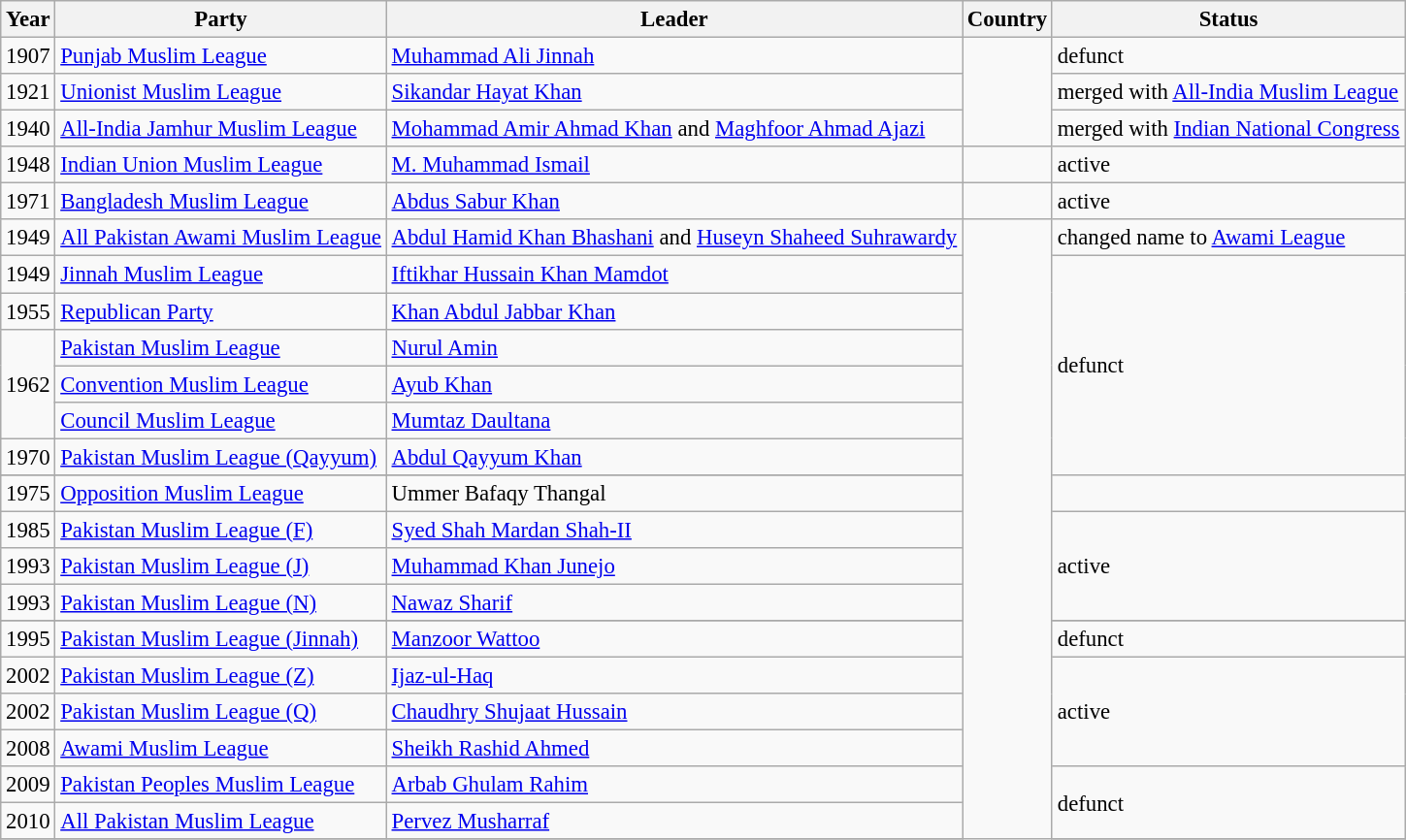<table class="sortable wikitable" style="font-size: 95%;">
<tr>
<th>Year</th>
<th>Party</th>
<th>Leader</th>
<th>Country</th>
<th>Status</th>
</tr>
<tr>
<td>1907</td>
<td><a href='#'>Punjab Muslim League</a></td>
<td><a href='#'>Muhammad Ali Jinnah</a></td>
<td rowspan="3"></td>
<td>defunct</td>
</tr>
<tr>
<td>1921</td>
<td><a href='#'>Unionist Muslim League</a></td>
<td><a href='#'>Sikandar Hayat Khan</a></td>
<td>merged with <a href='#'>All-India Muslim League</a></td>
</tr>
<tr>
<td>1940</td>
<td><a href='#'>All-India Jamhur Muslim League</a></td>
<td><a href='#'>Mohammad Amir Ahmad Khan</a> and <a href='#'>Maghfoor Ahmad Ajazi</a></td>
<td>merged with <a href='#'>Indian National Congress</a></td>
</tr>
<tr>
<td>1948</td>
<td><a href='#'>Indian Union Muslim League</a></td>
<td><a href='#'>M. Muhammad Ismail</a></td>
<td rowspan="1"></td>
<td>active</td>
</tr>
<tr>
<td>1971</td>
<td><a href='#'>Bangladesh Muslim League</a></td>
<td><a href='#'>Abdus Sabur Khan</a></td>
<td rowspan="1"></td>
<td>active</td>
</tr>
<tr>
<td>1949</td>
<td><a href='#'>All Pakistan Awami Muslim League</a></td>
<td><a href='#'>Abdul Hamid Khan Bhashani</a> and <a href='#'>Huseyn Shaheed Suhrawardy</a></td>
<td rowspan="20"></td>
<td>changed name to <a href='#'>Awami League</a></td>
</tr>
<tr>
<td>1949</td>
<td><a href='#'>Jinnah Muslim League</a></td>
<td><a href='#'>Iftikhar Hussain Khan Mamdot</a></td>
<td rowspan="7">defunct</td>
</tr>
<tr>
<td>1955</td>
<td><a href='#'>Republican Party</a></td>
<td><a href='#'>Khan Abdul Jabbar Khan</a></td>
</tr>
<tr>
<td rowspan="3">1962</td>
<td><a href='#'>Pakistan Muslim League</a></td>
<td><a href='#'>Nurul Amin</a></td>
</tr>
<tr>
<td><a href='#'>Convention Muslim League</a></td>
<td><a href='#'>Ayub Khan</a></td>
</tr>
<tr>
<td><a href='#'>Council Muslim League</a></td>
<td><a href='#'>Mumtaz Daultana</a></td>
</tr>
<tr>
<td>1970</td>
<td><a href='#'>Pakistan Muslim League (Qayyum)</a></td>
<td><a href='#'>Abdul Qayyum Khan</a></td>
</tr>
<tr>
</tr>
<tr>
<td>1975</td>
<td><a href='#'>Opposition Muslim League</a></td>
<td>Ummer Bafaqy Thangal</td>
</tr>
<tr>
<td>1985</td>
<td><a href='#'>Pakistan Muslim League (F)</a></td>
<td><a href='#'>Syed Shah Mardan Shah-II</a></td>
<td rowspan="3">active</td>
</tr>
<tr>
<td>1993</td>
<td><a href='#'>Pakistan Muslim League (J)</a></td>
<td><a href='#'>Muhammad Khan Junejo</a></td>
</tr>
<tr>
<td>1993</td>
<td><a href='#'>Pakistan Muslim League (N)</a></td>
<td><a href='#'>Nawaz Sharif</a></td>
</tr>
<tr>
</tr>
<tr>
<td>1995</td>
<td><a href='#'>Pakistan Muslim League (Jinnah)</a></td>
<td><a href='#'>Manzoor Wattoo</a></td>
<td>defunct</td>
</tr>
<tr>
<td>2002</td>
<td><a href='#'>Pakistan Muslim League (Z)</a></td>
<td><a href='#'>Ijaz-ul-Haq</a></td>
<td rowspan=3>active</td>
</tr>
<tr>
<td>2002</td>
<td><a href='#'>Pakistan Muslim League (Q)</a></td>
<td><a href='#'>Chaudhry Shujaat Hussain</a></td>
</tr>
<tr>
<td>2008</td>
<td><a href='#'>Awami Muslim League</a></td>
<td><a href='#'>Sheikh Rashid Ahmed</a></td>
</tr>
<tr>
<td>2009</td>
<td><a href='#'>Pakistan Peoples Muslim League</a></td>
<td><a href='#'>Arbab Ghulam Rahim</a></td>
<td rowspan=2>defunct</td>
</tr>
<tr>
<td>2010</td>
<td><a href='#'>All Pakistan Muslim League</a></td>
<td><a href='#'>Pervez Musharraf</a></td>
</tr>
<tr>
</tr>
</table>
